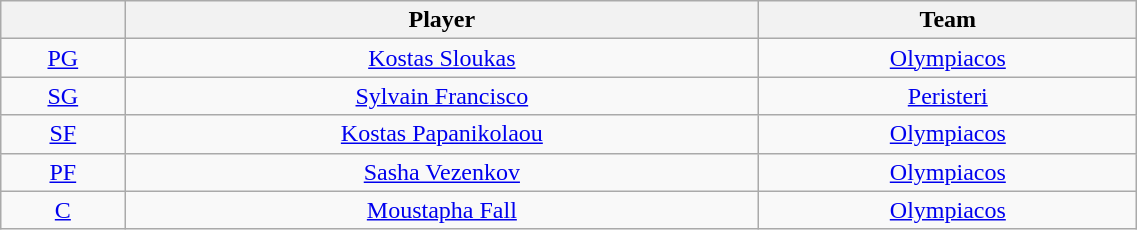<table class="wikitable" style="text-align: center;" width="60%">
<tr>
<th style="text-align:center;"></th>
<th style="text-align:center;">Player</th>
<th style="text-align:center;">Team</th>
</tr>
<tr>
<td style="text-align:center;"><a href='#'>PG</a></td>
<td> <a href='#'>Kostas Sloukas</a></td>
<td><a href='#'>Olympiacos</a></td>
</tr>
<tr>
<td style="text-align:center;"><a href='#'>SG</a></td>
<td> <a href='#'>Sylvain Francisco</a></td>
<td><a href='#'>Peristeri</a></td>
</tr>
<tr>
<td style="text-align:center;"><a href='#'>SF</a></td>
<td> <a href='#'>Kostas Papanikolaou</a></td>
<td><a href='#'>Olympiacos</a></td>
</tr>
<tr>
<td style="text-align:center;"><a href='#'>PF</a></td>
<td> <a href='#'>Sasha Vezenkov</a></td>
<td><a href='#'>Olympiacos</a></td>
</tr>
<tr>
<td style="text-align:center;"><a href='#'>C</a></td>
<td> <a href='#'>Moustapha Fall</a></td>
<td><a href='#'>Olympiacos</a></td>
</tr>
</table>
